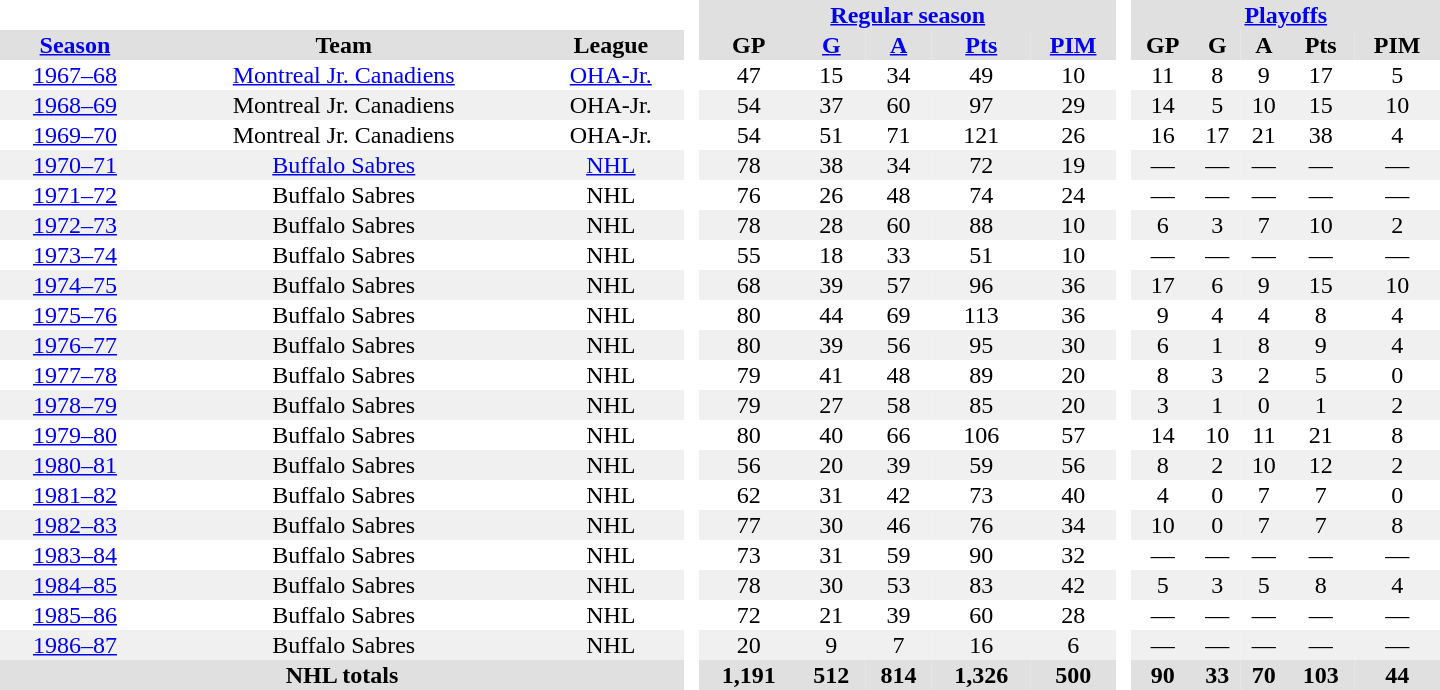<table border="0" cellpadding="1" cellspacing="0" style="text-align:center; width:60em">
<tr style="background:#e0e0e0;">
<th colspan="3" style="background:#fff;"> </th>
<th rowspan="99" style="background:#fff;"> </th>
<th colspan="5"><a href='#'>Regular season</a></th>
<th rowspan="99" style="background:#fff;"> </th>
<th colspan="5"><a href='#'>Playoffs</a></th>
</tr>
<tr style="background:#e0e0e0;">
<th><a href='#'>Season</a></th>
<th>Team</th>
<th>League</th>
<th>GP</th>
<th><a href='#'>G</a></th>
<th><a href='#'>A</a></th>
<th><a href='#'>Pts</a></th>
<th><a href='#'>PIM</a></th>
<th>GP</th>
<th>G</th>
<th>A</th>
<th>Pts</th>
<th>PIM</th>
</tr>
<tr>
<td><a href='#'>1967–68</a></td>
<td><a href='#'>Montreal Jr. Canadiens</a></td>
<td><a href='#'>OHA-Jr.</a></td>
<td>47</td>
<td>15</td>
<td>34</td>
<td>49</td>
<td>10</td>
<td>11</td>
<td>8</td>
<td>9</td>
<td>17</td>
<td>5</td>
</tr>
<tr style="background: #f0f0f0;">
<td><a href='#'>1968–69</a></td>
<td>Montreal Jr. Canadiens</td>
<td>OHA-Jr.</td>
<td>54</td>
<td>37</td>
<td>60</td>
<td>97</td>
<td>29</td>
<td>14</td>
<td>5</td>
<td>10</td>
<td>15</td>
<td>10</td>
</tr>
<tr>
<td><a href='#'>1969–70</a></td>
<td>Montreal Jr. Canadiens</td>
<td>OHA-Jr.</td>
<td>54</td>
<td>51</td>
<td>71</td>
<td>121</td>
<td>26</td>
<td>16</td>
<td>17</td>
<td>21</td>
<td>38</td>
<td>4</td>
</tr>
<tr style="background: #f0f0f0;">
<td><a href='#'>1970–71</a></td>
<td><a href='#'>Buffalo Sabres</a></td>
<td><a href='#'>NHL</a></td>
<td>78</td>
<td>38</td>
<td>34</td>
<td>72</td>
<td>19</td>
<td>—</td>
<td>—</td>
<td>—</td>
<td>—</td>
<td>—</td>
</tr>
<tr>
<td><a href='#'>1971–72</a></td>
<td>Buffalo Sabres</td>
<td>NHL</td>
<td>76</td>
<td>26</td>
<td>48</td>
<td>74</td>
<td>24</td>
<td>—</td>
<td>—</td>
<td>—</td>
<td>—</td>
<td>—</td>
</tr>
<tr style="background: #f0f0f0;">
<td><a href='#'>1972–73</a></td>
<td>Buffalo Sabres</td>
<td>NHL</td>
<td>78</td>
<td>28</td>
<td>60</td>
<td>88</td>
<td>10</td>
<td>6</td>
<td>3</td>
<td>7</td>
<td>10</td>
<td>2</td>
</tr>
<tr>
<td><a href='#'>1973–74</a></td>
<td>Buffalo Sabres</td>
<td>NHL</td>
<td>55</td>
<td>18</td>
<td>33</td>
<td>51</td>
<td>10</td>
<td>—</td>
<td>—</td>
<td>—</td>
<td>—</td>
<td>—</td>
</tr>
<tr style="background: #f0f0f0;">
<td><a href='#'>1974–75</a></td>
<td>Buffalo Sabres</td>
<td>NHL</td>
<td>68</td>
<td>39</td>
<td>57</td>
<td>96</td>
<td>36</td>
<td>17</td>
<td>6</td>
<td>9</td>
<td>15</td>
<td>10</td>
</tr>
<tr>
<td><a href='#'>1975–76</a></td>
<td>Buffalo Sabres</td>
<td>NHL</td>
<td>80</td>
<td>44</td>
<td>69</td>
<td>113</td>
<td>36</td>
<td>9</td>
<td>4</td>
<td>4</td>
<td>8</td>
<td>4</td>
</tr>
<tr style="background: #f0f0f0;">
<td><a href='#'>1976–77</a></td>
<td>Buffalo Sabres</td>
<td>NHL</td>
<td>80</td>
<td>39</td>
<td>56</td>
<td>95</td>
<td>30</td>
<td>6</td>
<td>1</td>
<td>8</td>
<td>9</td>
<td>4</td>
</tr>
<tr>
<td><a href='#'>1977–78</a></td>
<td>Buffalo Sabres</td>
<td>NHL</td>
<td>79</td>
<td>41</td>
<td>48</td>
<td>89</td>
<td>20</td>
<td>8</td>
<td>3</td>
<td>2</td>
<td>5</td>
<td>0</td>
</tr>
<tr style="background: #f0f0f0;">
<td><a href='#'>1978–79</a></td>
<td>Buffalo Sabres</td>
<td>NHL</td>
<td>79</td>
<td>27</td>
<td>58</td>
<td>85</td>
<td>20</td>
<td>3</td>
<td>1</td>
<td>0</td>
<td>1</td>
<td>2</td>
</tr>
<tr>
<td><a href='#'>1979–80</a></td>
<td>Buffalo Sabres</td>
<td>NHL</td>
<td>80</td>
<td>40</td>
<td>66</td>
<td>106</td>
<td>57</td>
<td>14</td>
<td>10</td>
<td>11</td>
<td>21</td>
<td>8</td>
</tr>
<tr style="background: #f0f0f0;">
<td><a href='#'>1980–81</a></td>
<td>Buffalo Sabres</td>
<td>NHL</td>
<td>56</td>
<td>20</td>
<td>39</td>
<td>59</td>
<td>56</td>
<td>8</td>
<td>2</td>
<td>10</td>
<td>12</td>
<td>2</td>
</tr>
<tr>
<td><a href='#'>1981–82</a></td>
<td>Buffalo Sabres</td>
<td>NHL</td>
<td>62</td>
<td>31</td>
<td>42</td>
<td>73</td>
<td>40</td>
<td>4</td>
<td>0</td>
<td>7</td>
<td>7</td>
<td>0</td>
</tr>
<tr style="background: #f0f0f0;">
<td><a href='#'>1982–83</a></td>
<td>Buffalo Sabres</td>
<td>NHL</td>
<td>77</td>
<td>30</td>
<td>46</td>
<td>76</td>
<td>34</td>
<td>10</td>
<td>0</td>
<td>7</td>
<td>7</td>
<td>8</td>
</tr>
<tr>
<td><a href='#'>1983–84</a></td>
<td>Buffalo Sabres</td>
<td>NHL</td>
<td>73</td>
<td>31</td>
<td>59</td>
<td>90</td>
<td>32</td>
<td>—</td>
<td>—</td>
<td>—</td>
<td>—</td>
<td>—</td>
</tr>
<tr style="background: #f0f0f0;">
<td><a href='#'>1984–85</a></td>
<td>Buffalo Sabres</td>
<td>NHL</td>
<td>78</td>
<td>30</td>
<td>53</td>
<td>83</td>
<td>42</td>
<td>5</td>
<td>3</td>
<td>5</td>
<td>8</td>
<td>4</td>
</tr>
<tr>
<td><a href='#'>1985–86</a></td>
<td>Buffalo Sabres</td>
<td>NHL</td>
<td>72</td>
<td>21</td>
<td>39</td>
<td>60</td>
<td>28</td>
<td>—</td>
<td>—</td>
<td>—</td>
<td>—</td>
<td>—</td>
</tr>
<tr style="background: #f0f0f0;">
<td><a href='#'>1986–87</a></td>
<td>Buffalo Sabres</td>
<td>NHL</td>
<td>20</td>
<td>9</td>
<td>7</td>
<td>16</td>
<td>6</td>
<td>—</td>
<td>—</td>
<td>—</td>
<td>—</td>
<td>—</td>
</tr>
<tr style="background: #e0e0e0;">
<th colspan="3">NHL totals</th>
<th>1,191</th>
<th>512</th>
<th>814</th>
<th>1,326</th>
<th>500</th>
<th>90</th>
<th>33</th>
<th>70</th>
<th>103</th>
<th>44</th>
</tr>
</table>
